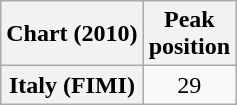<table class="wikitable sortable plainrowheaders" style="text-align:center">
<tr>
<th>Chart (2010)</th>
<th>Peak <br>position</th>
</tr>
<tr>
<th scope="row">Italy (FIMI)</th>
<td align="center">29</td>
</tr>
</table>
